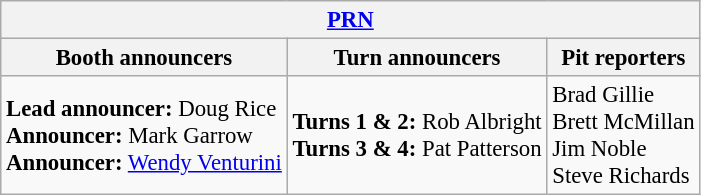<table class="wikitable" style="font-size: 95%;">
<tr>
<th colspan="3"><a href='#'>PRN</a></th>
</tr>
<tr>
<th>Booth announcers</th>
<th>Turn announcers</th>
<th>Pit reporters</th>
</tr>
<tr>
<td><strong>Lead announcer:</strong> Doug Rice<br><strong>Announcer:</strong> Mark Garrow<br><strong>Announcer:</strong> <a href='#'>Wendy Venturini</a></td>
<td><strong>Turns 1 & 2:</strong> Rob Albright<br><strong>Turns 3 & 4:</strong> Pat Patterson</td>
<td>Brad Gillie<br>Brett McMillan<br>Jim Noble<br>Steve Richards</td>
</tr>
</table>
